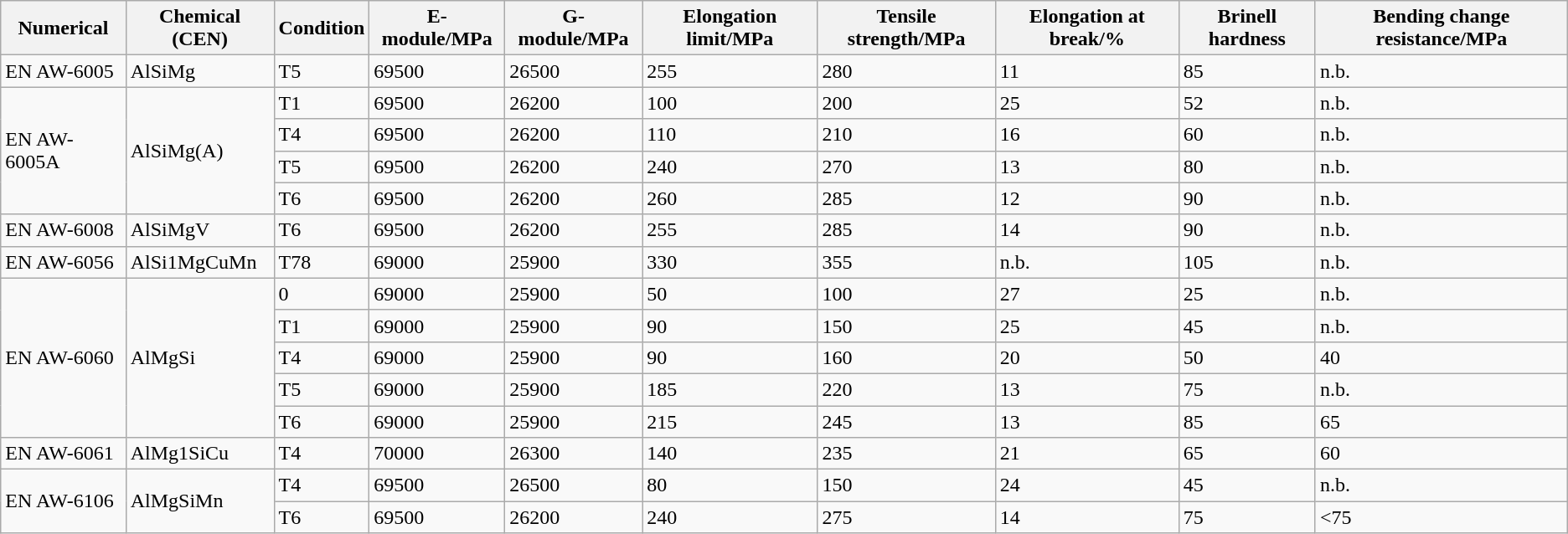<table class="wikitable">
<tr>
<th>Numerical</th>
<th>Chemical (CEN)</th>
<th>Condition</th>
<th>E-module/MPa</th>
<th>G-module/MPa</th>
<th>Elongation limit/MPa</th>
<th>Tensile strength/MPa</th>
<th>Elongation at break/%</th>
<th>Brinell hardness</th>
<th>Bending change resistance/MPa</th>
</tr>
<tr>
<td>EN AW-6005</td>
<td>AlSiMg</td>
<td>T5</td>
<td>69500</td>
<td>26500</td>
<td>255</td>
<td>280</td>
<td>11</td>
<td>85</td>
<td>n.b.</td>
</tr>
<tr>
<td rowspan="4">EN AW-6005A</td>
<td rowspan="4">AlSiMg(A)</td>
<td>T1</td>
<td>69500</td>
<td>26200</td>
<td>100</td>
<td>200</td>
<td>25</td>
<td>52</td>
<td>n.b.</td>
</tr>
<tr>
<td>T4</td>
<td>69500</td>
<td>26200</td>
<td>110</td>
<td>210</td>
<td>16</td>
<td>60</td>
<td>n.b.</td>
</tr>
<tr>
<td>T5</td>
<td>69500</td>
<td>26200</td>
<td>240</td>
<td>270</td>
<td>13</td>
<td>80</td>
<td>n.b.</td>
</tr>
<tr>
<td>T6</td>
<td>69500</td>
<td>26200</td>
<td>260</td>
<td>285</td>
<td>12</td>
<td>90</td>
<td>n.b.</td>
</tr>
<tr>
<td>EN AW-6008</td>
<td>AlSiMgV</td>
<td>T6</td>
<td>69500</td>
<td>26200</td>
<td>255</td>
<td>285</td>
<td>14</td>
<td>90</td>
<td>n.b.</td>
</tr>
<tr>
<td>EN AW-6056</td>
<td>AlSi1MgCuMn</td>
<td>T78</td>
<td>69000</td>
<td>25900</td>
<td>330</td>
<td>355</td>
<td>n.b.</td>
<td>105</td>
<td>n.b.</td>
</tr>
<tr>
<td rowspan="5">EN AW-6060</td>
<td rowspan="5">AlMgSi</td>
<td>0</td>
<td>69000</td>
<td>25900</td>
<td>50</td>
<td>100</td>
<td>27</td>
<td>25</td>
<td>n.b.</td>
</tr>
<tr>
<td>T1</td>
<td>69000</td>
<td>25900</td>
<td>90</td>
<td>150</td>
<td>25</td>
<td>45</td>
<td>n.b.</td>
</tr>
<tr>
<td>T4</td>
<td>69000</td>
<td>25900</td>
<td>90</td>
<td>160</td>
<td>20</td>
<td>50</td>
<td>40</td>
</tr>
<tr>
<td>T5</td>
<td>69000</td>
<td>25900</td>
<td>185</td>
<td>220</td>
<td>13</td>
<td>75</td>
<td>n.b.</td>
</tr>
<tr>
<td>T6</td>
<td>69000</td>
<td>25900</td>
<td>215</td>
<td>245</td>
<td>13</td>
<td>85</td>
<td>65</td>
</tr>
<tr>
<td>EN AW-6061</td>
<td>AlMg1SiCu</td>
<td>T4</td>
<td>70000</td>
<td>26300</td>
<td>140</td>
<td>235</td>
<td>21</td>
<td>65</td>
<td>60</td>
</tr>
<tr>
<td rowspan="2">EN AW-6106</td>
<td rowspan="2">AlMgSiMn</td>
<td>T4</td>
<td>69500</td>
<td>26500</td>
<td>80</td>
<td>150</td>
<td>24</td>
<td>45</td>
<td>n.b.</td>
</tr>
<tr>
<td>T6</td>
<td>69500</td>
<td>26200</td>
<td>240</td>
<td>275</td>
<td>14</td>
<td>75</td>
<td><75</td>
</tr>
</table>
